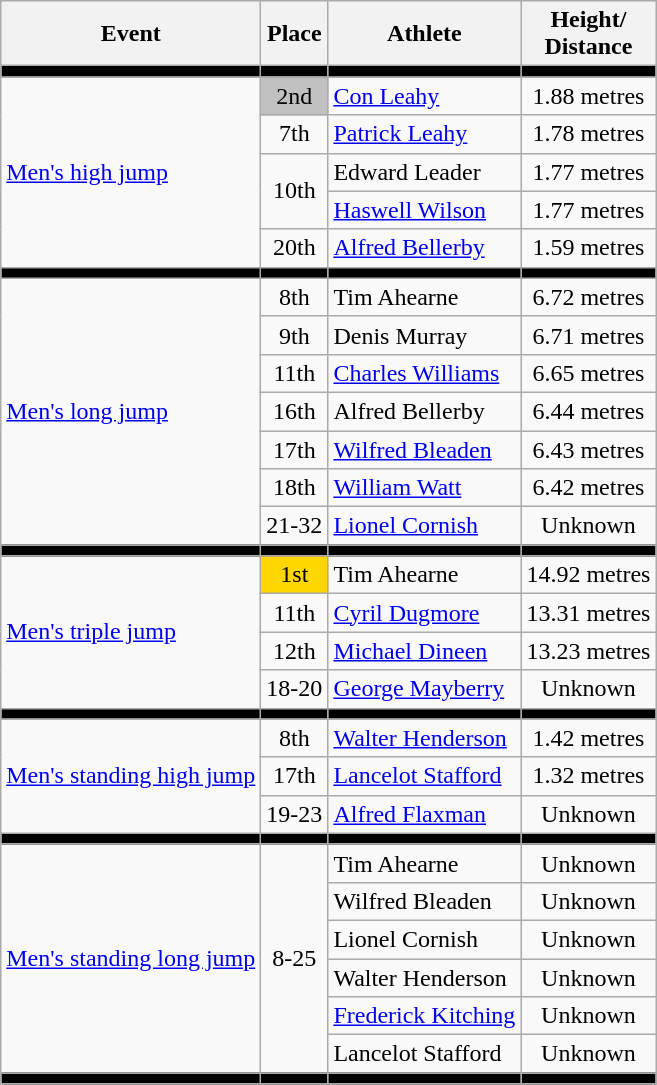<table class=wikitable>
<tr>
<th>Event</th>
<th>Place</th>
<th>Athlete</th>
<th>Height/<br>Distance</th>
</tr>
<tr bgcolor=black>
<td></td>
<td></td>
<td></td>
<td></td>
</tr>
<tr align=center>
<td rowspan=5 align=left><a href='#'>Men's high jump</a></td>
<td bgcolor=silver>2nd</td>
<td align=left><a href='#'>Con Leahy</a></td>
<td>1.88 metres</td>
</tr>
<tr align=center>
<td>7th</td>
<td align=left><a href='#'>Patrick Leahy</a></td>
<td>1.78 metres</td>
</tr>
<tr align=center>
<td rowspan=2>10th</td>
<td align=left>Edward Leader</td>
<td>1.77 metres</td>
</tr>
<tr align=center>
<td align=left><a href='#'>Haswell Wilson</a></td>
<td>1.77 metres</td>
</tr>
<tr align=center>
<td>20th</td>
<td align=left><a href='#'>Alfred Bellerby</a></td>
<td>1.59 metres</td>
</tr>
<tr bgcolor=black>
<td></td>
<td></td>
<td></td>
<td></td>
</tr>
<tr align=center>
<td rowspan=7 align=left><a href='#'>Men's long jump</a></td>
<td>8th</td>
<td align=left>Tim Ahearne</td>
<td>6.72 metres</td>
</tr>
<tr align=center>
<td>9th</td>
<td align=left>Denis Murray</td>
<td>6.71 metres</td>
</tr>
<tr align=center>
<td>11th</td>
<td align=left><a href='#'>Charles Williams</a></td>
<td>6.65 metres</td>
</tr>
<tr align=center>
<td>16th</td>
<td align=left>Alfred Bellerby</td>
<td>6.44 metres</td>
</tr>
<tr align=center>
<td>17th</td>
<td align=left><a href='#'>Wilfred Bleaden</a></td>
<td>6.43 metres</td>
</tr>
<tr align=center>
<td>18th</td>
<td align=left><a href='#'>William Watt</a></td>
<td>6.42 metres</td>
</tr>
<tr align=center>
<td>21-32</td>
<td align=left><a href='#'>Lionel Cornish</a></td>
<td>Unknown</td>
</tr>
<tr bgcolor=black>
<td></td>
<td></td>
<td></td>
<td></td>
</tr>
<tr align=center>
<td rowspan=4 align=left><a href='#'>Men's triple jump</a></td>
<td bgcolor=gold>1st</td>
<td align=left>Tim Ahearne</td>
<td>14.92 metres</td>
</tr>
<tr align=center>
<td>11th</td>
<td align=left><a href='#'>Cyril Dugmore</a></td>
<td>13.31 metres</td>
</tr>
<tr align=center>
<td>12th</td>
<td align=left><a href='#'>Michael Dineen</a></td>
<td>13.23 metres</td>
</tr>
<tr align=center>
<td>18-20</td>
<td align=left><a href='#'>George Mayberry</a></td>
<td>Unknown</td>
</tr>
<tr bgcolor=black>
<td></td>
<td></td>
<td></td>
<td></td>
</tr>
<tr align=center>
<td rowspan=3 align=left><a href='#'>Men's standing high jump</a></td>
<td>8th</td>
<td align=left><a href='#'>Walter Henderson</a></td>
<td>1.42 metres</td>
</tr>
<tr align=center>
<td>17th</td>
<td align=left><a href='#'>Lancelot Stafford</a></td>
<td>1.32 metres</td>
</tr>
<tr align=center>
<td>19-23</td>
<td align=left><a href='#'>Alfred Flaxman</a></td>
<td>Unknown</td>
</tr>
<tr bgcolor=black>
<td></td>
<td></td>
<td></td>
<td></td>
</tr>
<tr align=center>
<td rowspan=6 align=left><a href='#'>Men's standing long jump</a></td>
<td rowspan=6>8-25</td>
<td align=left>Tim Ahearne</td>
<td>Unknown</td>
</tr>
<tr align=center>
<td align=left>Wilfred Bleaden</td>
<td>Unknown</td>
</tr>
<tr align=center>
<td align=left>Lionel Cornish</td>
<td>Unknown</td>
</tr>
<tr align=center>
<td align=left>Walter Henderson</td>
<td>Unknown</td>
</tr>
<tr align=center>
<td align=left><a href='#'>Frederick Kitching</a></td>
<td>Unknown</td>
</tr>
<tr align=center>
<td align=left>Lancelot Stafford</td>
<td>Unknown</td>
</tr>
<tr bgcolor=black>
<td></td>
<td></td>
<td></td>
<td></td>
</tr>
</table>
